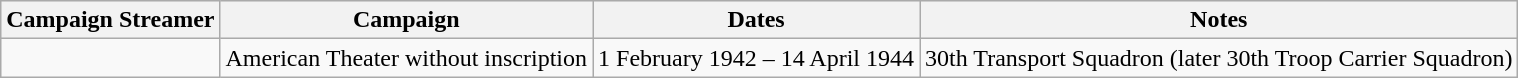<table class="wikitable">
<tr style="background:#efefef;">
<th>Campaign Streamer</th>
<th>Campaign</th>
<th>Dates</th>
<th>Notes</th>
</tr>
<tr>
<td></td>
<td>American Theater without inscription</td>
<td>1 February 1942 – 14 April 1944</td>
<td>30th Transport Squadron (later 30th Troop Carrier Squadron)</td>
</tr>
</table>
